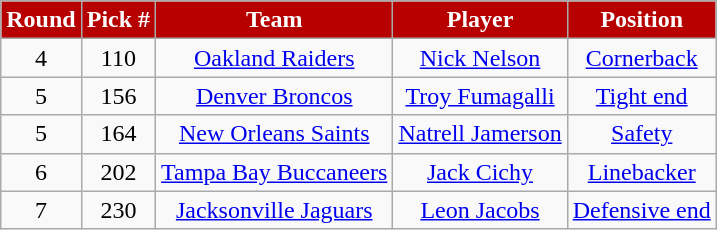<table class="wikitable" style="text-align:center">
<tr>
<th style="background:#B70101; color:white">Round</th>
<th style="background:#B70101; color:white">Pick #</th>
<th style="background:#B70101; color:white">Team</th>
<th style="background:#B70101; color:white">Player</th>
<th style="background:#B70101; color:white">Position</th>
</tr>
<tr>
<td>4</td>
<td>110</td>
<td><a href='#'>Oakland Raiders</a></td>
<td><a href='#'>Nick Nelson</a></td>
<td><a href='#'>Cornerback</a></td>
</tr>
<tr>
<td>5</td>
<td>156</td>
<td><a href='#'>Denver Broncos</a></td>
<td><a href='#'>Troy Fumagalli</a></td>
<td><a href='#'>Tight end</a></td>
</tr>
<tr>
<td>5</td>
<td>164</td>
<td><a href='#'>New Orleans Saints</a></td>
<td><a href='#'>Natrell Jamerson</a></td>
<td><a href='#'>Safety</a></td>
</tr>
<tr>
<td>6</td>
<td>202</td>
<td><a href='#'>Tampa Bay Buccaneers</a></td>
<td><a href='#'>Jack Cichy</a></td>
<td><a href='#'>Linebacker</a></td>
</tr>
<tr>
<td>7</td>
<td>230</td>
<td><a href='#'>Jacksonville Jaguars</a></td>
<td><a href='#'>Leon Jacobs</a></td>
<td><a href='#'>Defensive end</a></td>
</tr>
</table>
